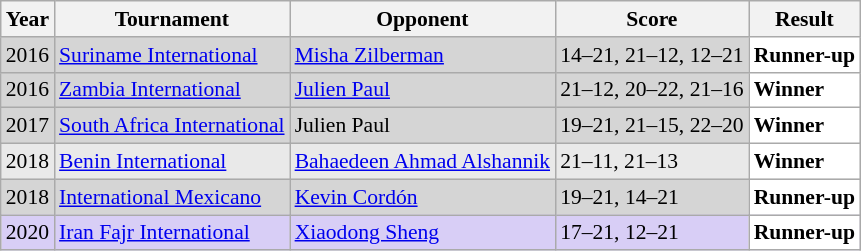<table class="sortable wikitable" style="font-size: 90%;">
<tr>
<th>Year</th>
<th>Tournament</th>
<th>Opponent</th>
<th>Score</th>
<th>Result</th>
</tr>
<tr style="background:#D5D5D5">
<td align="center">2016</td>
<td align="left"><a href='#'>Suriname International</a></td>
<td align="left"> <a href='#'>Misha Zilberman</a></td>
<td align="left">14–21, 21–12, 12–21</td>
<td style="text-align:left; background:white"> <strong>Runner-up</strong></td>
</tr>
<tr style="background:#D5D5D5">
<td align="center">2016</td>
<td align="left"><a href='#'>Zambia International</a></td>
<td align="left"> <a href='#'>Julien Paul</a></td>
<td align="left">21–12, 20–22, 21–16</td>
<td style="text-align:left; background:white"> <strong>Winner</strong></td>
</tr>
<tr style="background:#D5D5D5">
<td align="center">2017</td>
<td align="left"><a href='#'>South Africa International</a></td>
<td align="left"> Julien Paul</td>
<td align="left">19–21, 21–15, 22–20</td>
<td style="text-align:left; background:white"> <strong>Winner</strong></td>
</tr>
<tr style="background:#E9E9E9">
<td align="center">2018</td>
<td align="left"><a href='#'>Benin International</a></td>
<td align="left"> <a href='#'>Bahaedeen Ahmad Alshannik</a></td>
<td align="left">21–11, 21–13</td>
<td style="text-align:left; background:white"> <strong>Winner</strong></td>
</tr>
<tr style="background:#D5D5D5">
<td align="center">2018</td>
<td align="left"><a href='#'>International Mexicano</a></td>
<td align="left"> <a href='#'>Kevin Cordón</a></td>
<td align="left">19–21, 14–21</td>
<td style="text-align:left; background:white"> <strong>Runner-up</strong></td>
</tr>
<tr style="background:#D8CEF6">
<td align="center">2020</td>
<td align="left"><a href='#'>Iran Fajr International</a></td>
<td align="left"> <a href='#'>Xiaodong Sheng</a></td>
<td align="left">17–21, 12–21</td>
<td style="text-align:left; background:white"> <strong>Runner-up</strong></td>
</tr>
</table>
